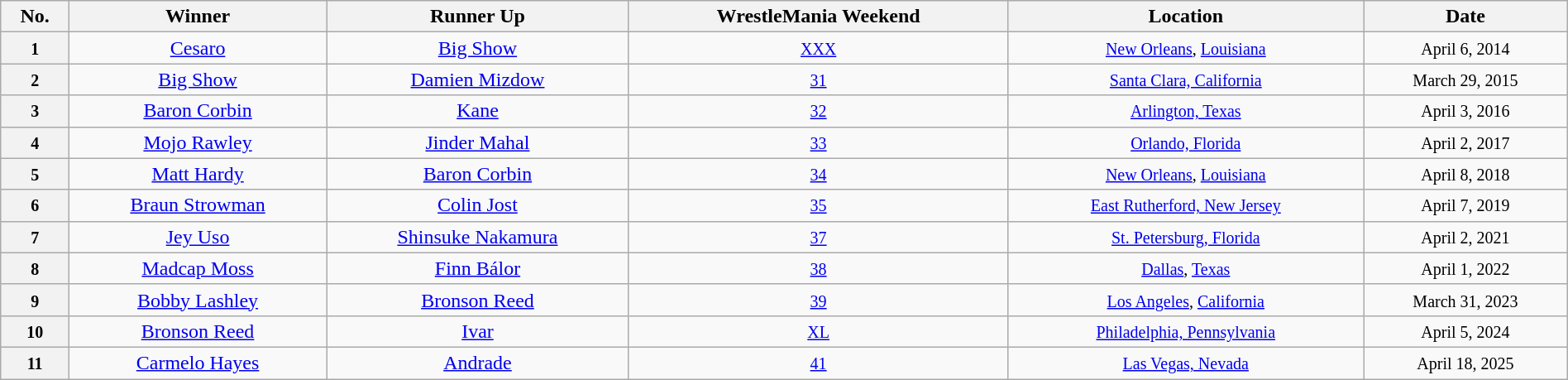<table class="wikitable plainrowheaders" style="width:100%; text-align:center;">
<tr>
<th>No.</th>
<th>Winner</th>
<th>Runner Up</th>
<th>WrestleMania Weekend</th>
<th>Location</th>
<th>Date</th>
</tr>
<tr>
<th><small>1</small></th>
<td><a href='#'>Cesaro</a></td>
<td><a href='#'>Big Show</a></td>
<td><a href='#'><small>XXX</small></a></td>
<td><small><a href='#'>New Orleans</a>, <a href='#'>Louisiana</a></small></td>
<td><small>April 6, 2014</small></td>
</tr>
<tr>
<th><small>2</small></th>
<td><a href='#'>Big Show</a></td>
<td><a href='#'>Damien Mizdow</a></td>
<td><small><a href='#'>31</a></small></td>
<td><a href='#'><small>Santa Clara, California</small></a></td>
<td><small>March 29, 2015</small></td>
</tr>
<tr>
<th><small>3</small></th>
<td><a href='#'>Baron Corbin</a></td>
<td><a href='#'>Kane</a></td>
<td><a href='#'><small>32</small></a></td>
<td><a href='#'><small>Arlington, Texas</small></a></td>
<td><small>April 3, 2016</small></td>
</tr>
<tr>
<th><small>4</small></th>
<td><a href='#'>Mojo Rawley</a></td>
<td><a href='#'>Jinder Mahal</a></td>
<td><small><a href='#'>33</a></small></td>
<td><a href='#'><small>Orlando, Florida</small></a></td>
<td><small>April 2, 2017</small></td>
</tr>
<tr>
<th><small>5</small></th>
<td><a href='#'>Matt Hardy</a></td>
<td><a href='#'>Baron Corbin</a></td>
<td><small><a href='#'>34</a></small></td>
<td><small><a href='#'>New Orleans</a>, <a href='#'>Louisiana</a></small></td>
<td><small>April 8, 2018</small></td>
</tr>
<tr>
<th><small>6</small></th>
<td><a href='#'>Braun Strowman</a></td>
<td><a href='#'>Colin Jost</a></td>
<td><small><a href='#'>35</a></small></td>
<td><a href='#'><small>East Rutherford, New Jersey</small></a></td>
<td><small>April 7, 2019</small></td>
</tr>
<tr>
<th><small>7</small></th>
<td><a href='#'>Jey Uso</a></td>
<td><a href='#'>Shinsuke Nakamura</a></td>
<td><small><a href='#'>37</a></small></td>
<td><a href='#'><small>St. Petersburg, Florida</small></a></td>
<td><small>April 2, 2021</small></td>
</tr>
<tr>
<th><small>8</small></th>
<td><a href='#'>Madcap Moss</a></td>
<td><a href='#'>Finn Bálor</a></td>
<td><small><a href='#'>38</a></small></td>
<td><small><a href='#'>Dallas</a>, <a href='#'>Texas</a></small></td>
<td><small>April 1, 2022</small></td>
</tr>
<tr>
<th><small>9</small></th>
<td><a href='#'>Bobby Lashley</a></td>
<td><a href='#'>Bronson Reed</a></td>
<td><small><a href='#'>39</a></small></td>
<td><small><a href='#'>Los Angeles</a>, <a href='#'>California</a></small></td>
<td><small>March 31, 2023</small></td>
</tr>
<tr>
<th><small>10</small></th>
<td><a href='#'>Bronson Reed</a></td>
<td><a href='#'>Ivar</a></td>
<td><small><a href='#'>XL</a></small></td>
<td><a href='#'><small>Philadelphia, Pennsylvania</small></a></td>
<td><small>April 5, 2024</small></td>
</tr>
<tr>
<th><small>11</small></th>
<td><a href='#'>Carmelo Hayes</a></td>
<td><a href='#'>Andrade</a></td>
<td><small><a href='#'>41</a></small></td>
<td><small><a href='#'>Las Vegas, Nevada</a></small></td>
<td><small>April 18, 2025</small></td>
</tr>
</table>
